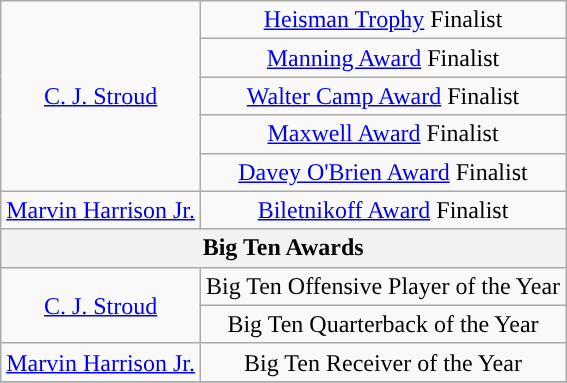<table class="wikitable sortable sortable" style="text-align: center">
<tr>
<td rowspan=5><a href='#'>C. J. Stroud</a></td>
<td><a href='#'>Heisman Trophy</a> Finalist</td>
</tr>
<tr>
<td><a href='#'>Manning Award</a> Finalist</td>
</tr>
<tr>
<td><a href='#'>Walter Camp Award</a> Finalist</td>
</tr>
<tr>
<td><a href='#'>Maxwell Award</a> Finalist</td>
</tr>
<tr>
<td><a href='#'>Davey O'Brien Award</a> Finalist</td>
</tr>
<tr>
<td><a href='#'>Marvin Harrison Jr.</a></td>
<td><a href='#'>Biletnikoff Award</a> Finalist</td>
</tr>
<tr>
<th colspan="2">Big Ten Awards</th>
</tr>
<tr>
<td rowspan=2><a href='#'>C. J. Stroud</a></td>
<td>Big Ten Offensive Player of the Year</td>
</tr>
<tr>
<td>Big Ten Quarterback of the Year</td>
</tr>
<tr>
<td><a href='#'>Marvin Harrison Jr.</a></td>
<td>Big Ten Receiver of the Year</td>
</tr>
<tr>
</tr>
</table>
